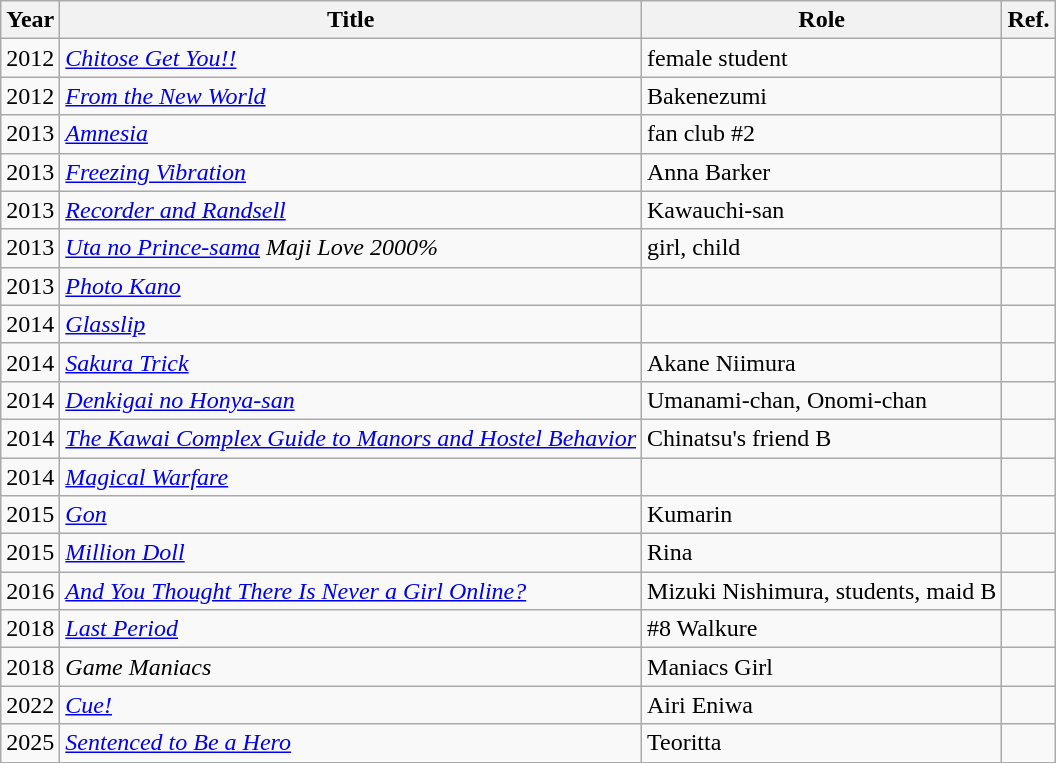<table class="wikitable sortable plainrowheaders">
<tr>
<th scope="col">Year</th>
<th scope="col">Title</th>
<th scope="col">Role</th>
<th scope="col" class="unsortable">Ref.</th>
</tr>
<tr>
<td>2012</td>
<td><em><a href='#'>Chitose Get You!!</a></em></td>
<td>female student</td>
<td></td>
</tr>
<tr>
<td>2012</td>
<td><em><a href='#'>From the New World</a></em></td>
<td>Bakenezumi</td>
<td></td>
</tr>
<tr>
<td>2013</td>
<td><em><a href='#'>Amnesia</a></em></td>
<td>fan club #2</td>
<td></td>
</tr>
<tr>
<td>2013</td>
<td><em><a href='#'>Freezing Vibration</a></em></td>
<td>Anna Barker</td>
<td></td>
</tr>
<tr>
<td>2013</td>
<td><em><a href='#'>Recorder and Randsell</a></em></td>
<td>Kawauchi-san</td>
<td></td>
</tr>
<tr>
<td>2013</td>
<td><em><a href='#'>Uta no Prince-sama</a> Maji Love 2000%</em></td>
<td>girl, child</td>
<td></td>
</tr>
<tr>
<td>2013</td>
<td><em><a href='#'>Photo Kano</a></em></td>
<td></td>
<td></td>
</tr>
<tr>
<td>2014</td>
<td><em><a href='#'>Glasslip</a></em></td>
<td></td>
<td></td>
</tr>
<tr>
<td>2014</td>
<td><em><a href='#'>Sakura Trick</a></em></td>
<td>Akane Niimura</td>
<td></td>
</tr>
<tr>
<td>2014</td>
<td><em><a href='#'>Denkigai no Honya-san</a></em></td>
<td>Umanami-chan, Onomi-chan</td>
<td></td>
</tr>
<tr>
<td>2014</td>
<td><em><a href='#'>The Kawai Complex Guide to Manors and Hostel Behavior</a></em></td>
<td>Chinatsu's friend B</td>
<td></td>
</tr>
<tr>
<td>2014</td>
<td><em><a href='#'>Magical Warfare</a></em></td>
<td></td>
<td></td>
</tr>
<tr>
<td>2015</td>
<td><em><a href='#'>Gon</a></em></td>
<td>Kumarin</td>
<td></td>
</tr>
<tr>
<td>2015</td>
<td><em><a href='#'>Million Doll</a></em></td>
<td>Rina</td>
<td></td>
</tr>
<tr>
<td>2016</td>
<td><em><a href='#'>And You Thought There Is Never a Girl Online?</a></em></td>
<td>Mizuki Nishimura, students, maid B</td>
<td></td>
</tr>
<tr>
<td>2018</td>
<td><em><a href='#'>Last Period</a></em></td>
<td>#8 Walkure</td>
<td></td>
</tr>
<tr>
<td>2018</td>
<td><em>Game Maniacs</em></td>
<td>Maniacs Girl</td>
<td></td>
</tr>
<tr>
<td>2022</td>
<td><em><a href='#'>Cue!</a></em></td>
<td>Airi Eniwa</td>
<td></td>
</tr>
<tr>
<td>2025</td>
<td><em><a href='#'>Sentenced to Be a Hero</a></em></td>
<td>Teoritta</td>
<td></td>
</tr>
</table>
